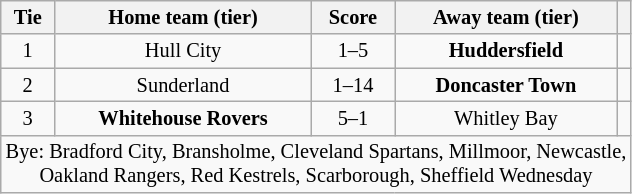<table class="wikitable" style="text-align:center; font-size:85%">
<tr>
<th>Tie</th>
<th>Home team (tier)</th>
<th>Score</th>
<th>Away team (tier)</th>
<th></th>
</tr>
<tr>
<td align="center">1</td>
<td>Hull City</td>
<td align="center">1–5</td>
<td><strong>Huddersfield</strong></td>
<td></td>
</tr>
<tr>
<td align="center">2</td>
<td>Sunderland</td>
<td align="center">1–14</td>
<td><strong>Doncaster Town</strong></td>
<td></td>
</tr>
<tr>
<td align="center">3</td>
<td><strong>Whitehouse Rovers</strong></td>
<td align="center">5–1</td>
<td>Whitley Bay</td>
<td></td>
</tr>
<tr>
<td colspan="5" align="center">Bye: Bradford City, Bransholme, Cleveland Spartans, Millmoor, Newcastle,<br>Oakland Rangers, Red Kestrels, Scarborough, Sheffield Wednesday</td>
</tr>
</table>
